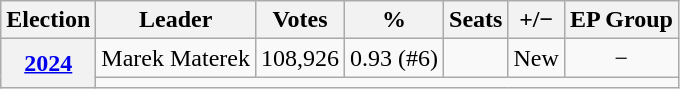<table class=wikitable style="text-align:center;">
<tr>
<th>Election</th>
<th>Leader</th>
<th>Votes</th>
<th>%</th>
<th>Seats</th>
<th>+/−</th>
<th>EP Group</th>
</tr>
<tr>
<th rowspan="2"><a href='#'>2024</a></th>
<td>Marek Materek</td>
<td>108,926</td>
<td>0.93 (#6)</td>
<td></td>
<td>New</td>
<td>−</td>
</tr>
<tr>
<td colspan="6"></td>
</tr>
</table>
